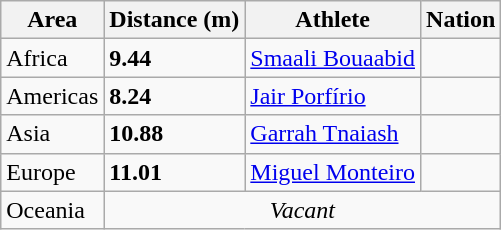<table class="wikitable">
<tr>
<th>Area</th>
<th>Distance (m)</th>
<th>Athlete</th>
<th>Nation</th>
</tr>
<tr>
<td>Africa</td>
<td><strong>9.44</strong></td>
<td><a href='#'>Smaali Bouaabid</a></td>
<td></td>
</tr>
<tr>
<td>Americas</td>
<td><strong>8.24</strong></td>
<td><a href='#'>Jair Porfírio</a></td>
<td></td>
</tr>
<tr>
<td>Asia</td>
<td><strong>10.88</strong></td>
<td><a href='#'>Garrah Tnaiash</a></td>
<td></td>
</tr>
<tr>
<td>Europe</td>
<td><strong>11.01</strong> </td>
<td><a href='#'>Miguel Monteiro</a></td>
<td></td>
</tr>
<tr>
<td>Oceania</td>
<td colspan="3" align="center"><em>Vacant</em></td>
</tr>
</table>
